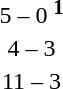<table style="text-align:center">
<tr>
<th width=200></th>
<th width=100></th>
<th width=200></th>
</tr>
<tr>
<td align=right><strong></strong></td>
<td>5 – 0 <sup><strong>1</strong></sup></td>
<td align=left></td>
</tr>
<tr>
<td align=right><strong></strong></td>
<td>4 – 3</td>
<td align=left></td>
</tr>
<tr>
<td align=right><strong></strong></td>
<td>11 – 3</td>
<td align=left></td>
</tr>
</table>
